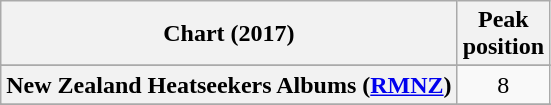<table class="wikitable sortable plainrowheaders" style="text-align:center">
<tr>
<th scope="col">Chart (2017)</th>
<th scope="col">Peak<br> position</th>
</tr>
<tr>
</tr>
<tr>
</tr>
<tr>
</tr>
<tr>
</tr>
<tr>
<th scope="row">New Zealand Heatseekers Albums (<a href='#'>RMNZ</a>)</th>
<td>8</td>
</tr>
<tr>
</tr>
<tr>
</tr>
<tr>
</tr>
</table>
